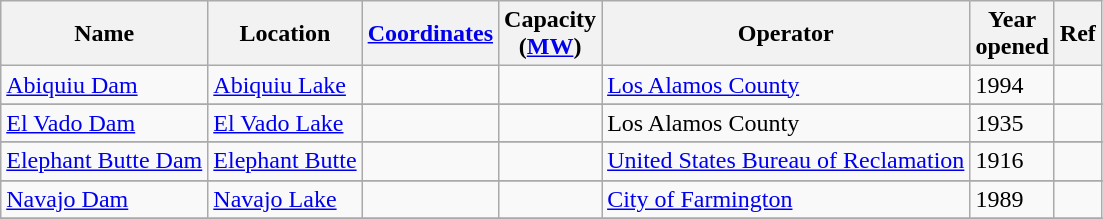<table class="wikitable sortable">
<tr>
<th>Name</th>
<th>Location</th>
<th><a href='#'>Coordinates</a></th>
<th>Capacity<br>(<a href='#'>MW</a>)</th>
<th>Operator</th>
<th>Year<br>opened</th>
<th>Ref</th>
</tr>
<tr>
<td><a href='#'>Abiquiu Dam</a></td>
<td><a href='#'>Abiquiu Lake</a></td>
<td></td>
<td align=center></td>
<td><a href='#'>Los Alamos County</a></td>
<td>1994</td>
<td></td>
</tr>
<tr>
</tr>
<tr>
<td><a href='#'>El Vado Dam</a></td>
<td><a href='#'>El Vado Lake</a></td>
<td></td>
<td align=center></td>
<td>Los Alamos County</td>
<td>1935</td>
<td></td>
</tr>
<tr>
</tr>
<tr>
<td><a href='#'>Elephant Butte Dam</a></td>
<td><a href='#'>Elephant Butte</a></td>
<td></td>
<td align=center></td>
<td><a href='#'>United States Bureau of Reclamation</a></td>
<td>1916</td>
<td></td>
</tr>
<tr>
</tr>
<tr>
<td><a href='#'>Navajo Dam</a></td>
<td><a href='#'>Navajo Lake</a></td>
<td></td>
<td align=center></td>
<td><a href='#'>City of Farmington</a></td>
<td>1989</td>
<td></td>
</tr>
<tr>
</tr>
</table>
